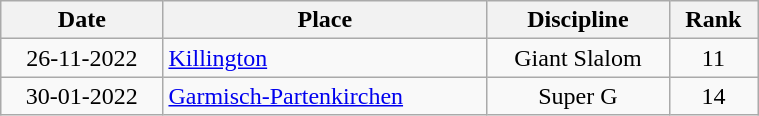<table class="wikitable" width=40% style="font-size:100%; text-align:center;">
<tr>
<th>Date</th>
<th>Place</th>
<th>Discipline</th>
<th>Rank</th>
</tr>
<tr>
<td>26-11-2022</td>
<td align=left> <a href='#'>Killington</a></td>
<td>Giant Slalom</td>
<td>11</td>
</tr>
<tr>
<td>30-01-2022</td>
<td align=left> <a href='#'>Garmisch-Partenkirchen</a></td>
<td>Super G</td>
<td>14</td>
</tr>
</table>
